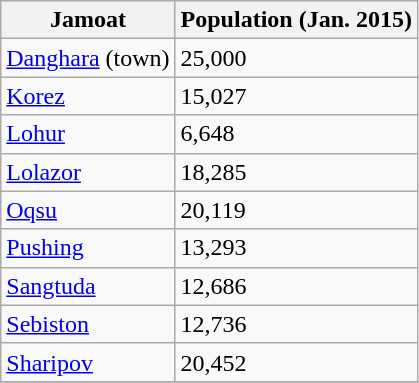<table class="wikitable sortable">
<tr>
<th>Jamoat</th>
<th>Population (Jan. 2015)</th>
</tr>
<tr>
<td><a href='#'>Danghara</a> (town)</td>
<td>25,000</td>
</tr>
<tr>
<td><a href='#'>Korez</a></td>
<td>15,027</td>
</tr>
<tr>
<td><a href='#'>Lohur</a></td>
<td>6,648</td>
</tr>
<tr>
<td><a href='#'>Lolazor</a></td>
<td>18,285</td>
</tr>
<tr>
<td><a href='#'>Oqsu</a></td>
<td>20,119</td>
</tr>
<tr>
<td><a href='#'>Pushing</a></td>
<td>13,293</td>
</tr>
<tr>
<td><a href='#'>Sangtuda</a></td>
<td>12,686</td>
</tr>
<tr>
<td><a href='#'>Sebiston</a></td>
<td>12,736</td>
</tr>
<tr>
<td><a href='#'>Sharipov</a></td>
<td>20,452</td>
</tr>
<tr>
</tr>
</table>
